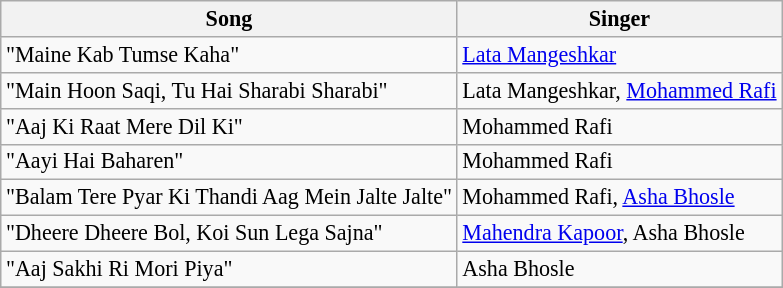<table class="wikitable" style="font-size:92%">
<tr>
<th>Song</th>
<th>Singer</th>
</tr>
<tr>
<td>"Maine Kab Tumse Kaha"</td>
<td><a href='#'>Lata Mangeshkar</a></td>
</tr>
<tr>
<td>"Main Hoon Saqi, Tu Hai Sharabi Sharabi"</td>
<td>Lata Mangeshkar, <a href='#'>Mohammed Rafi</a></td>
</tr>
<tr>
<td>"Aaj Ki Raat Mere Dil Ki"</td>
<td>Mohammed Rafi</td>
</tr>
<tr>
<td>"Aayi Hai Baharen"</td>
<td>Mohammed Rafi</td>
</tr>
<tr>
<td>"Balam Tere Pyar Ki Thandi Aag Mein Jalte Jalte"</td>
<td>Mohammed Rafi, <a href='#'>Asha Bhosle</a></td>
</tr>
<tr>
<td>"Dheere Dheere Bol, Koi Sun Lega Sajna"</td>
<td><a href='#'>Mahendra Kapoor</a>, Asha Bhosle</td>
</tr>
<tr>
<td>"Aaj Sakhi Ri Mori Piya"</td>
<td>Asha Bhosle</td>
</tr>
<tr>
</tr>
</table>
